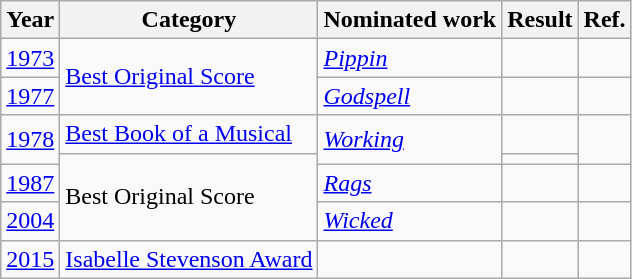<table class="wikitable">
<tr>
<th>Year</th>
<th>Category</th>
<th>Nominated work</th>
<th>Result</th>
<th>Ref.</th>
</tr>
<tr>
<td><a href='#'>1973</a></td>
<td rowspan="2"><a href='#'>Best Original Score</a></td>
<td><em><a href='#'>Pippin</a></em></td>
<td></td>
<td align="center"></td>
</tr>
<tr>
<td><a href='#'>1977</a></td>
<td><em><a href='#'>Godspell</a></em></td>
<td></td>
<td align="center"></td>
</tr>
<tr>
<td rowspan="2"><a href='#'>1978</a></td>
<td><a href='#'>Best Book of a Musical</a></td>
<td rowspan="2"><em><a href='#'>Working</a></em></td>
<td></td>
<td align="center" rowspan="2"></td>
</tr>
<tr>
<td rowspan="3">Best Original Score</td>
<td></td>
</tr>
<tr>
<td><a href='#'>1987</a></td>
<td><em><a href='#'>Rags</a></em></td>
<td></td>
<td align="center"></td>
</tr>
<tr>
<td><a href='#'>2004</a></td>
<td><em><a href='#'>Wicked</a></em></td>
<td></td>
<td align="center"></td>
</tr>
<tr>
<td><a href='#'>2015</a></td>
<td><a href='#'>Isabelle Stevenson Award</a></td>
<td></td>
<td></td>
<td align="center"></td>
</tr>
</table>
